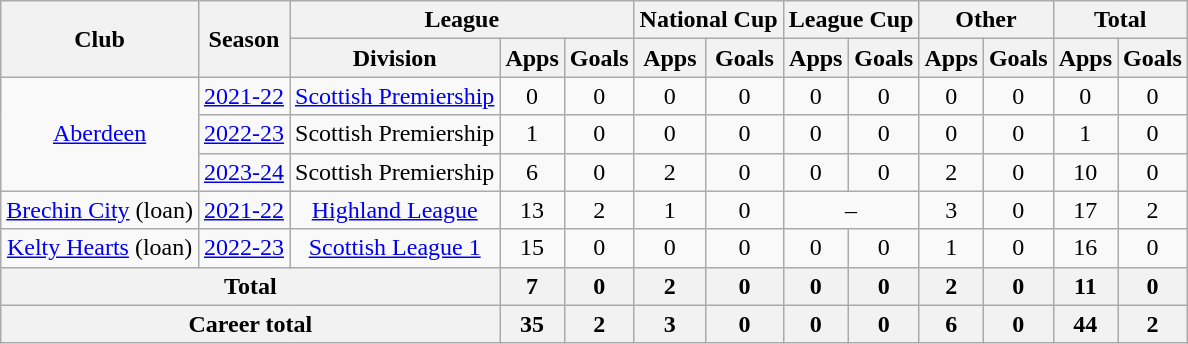<table class="wikitable" style="text-align:center">
<tr>
<th rowspan="2">Club</th>
<th rowspan="2">Season</th>
<th colspan="3">League</th>
<th colspan="2">National Cup</th>
<th colspan="2">League Cup</th>
<th colspan="2">Other</th>
<th colspan="2">Total</th>
</tr>
<tr>
<th>Division</th>
<th>Apps</th>
<th>Goals</th>
<th>Apps</th>
<th>Goals</th>
<th>Apps</th>
<th>Goals</th>
<th>Apps</th>
<th>Goals</th>
<th>Apps</th>
<th>Goals</th>
</tr>
<tr>
<td rowspan="3"><a href='#'>Aberdeen</a></td>
<td><a href='#'>2021-22</a></td>
<td><a href='#'>Scottish Premiership</a></td>
<td>0</td>
<td>0</td>
<td>0</td>
<td>0</td>
<td>0</td>
<td>0</td>
<td>0</td>
<td>0</td>
<td>0</td>
<td>0</td>
</tr>
<tr>
<td><a href='#'>2022-23</a></td>
<td>Scottish Premiership</td>
<td>1</td>
<td>0</td>
<td>0</td>
<td>0</td>
<td>0</td>
<td>0</td>
<td>0</td>
<td>0</td>
<td>1</td>
<td>0</td>
</tr>
<tr>
<td><a href='#'>2023-24</a></td>
<td>Scottish Premiership</td>
<td>6</td>
<td>0</td>
<td>2</td>
<td>0</td>
<td>0</td>
<td>0</td>
<td>2</td>
<td>0</td>
<td>10</td>
<td>0</td>
</tr>
<tr>
<td><a href='#'>Brechin City</a> (loan)</td>
<td><a href='#'>2021-22</a></td>
<td><a href='#'>Highland League</a></td>
<td>13</td>
<td>2</td>
<td>1</td>
<td>0</td>
<td colspan="2">–</td>
<td>3</td>
<td>0</td>
<td>17</td>
<td>2</td>
</tr>
<tr>
<td><a href='#'>Kelty Hearts</a> (loan)</td>
<td><a href='#'>2022-23</a></td>
<td><a href='#'>Scottish League 1</a></td>
<td>15</td>
<td>0</td>
<td>0</td>
<td>0</td>
<td>0</td>
<td>0</td>
<td>1</td>
<td>0</td>
<td>16</td>
<td>0</td>
</tr>
<tr>
<th colspan="3">Total</th>
<th>7</th>
<th>0</th>
<th>2</th>
<th>0</th>
<th>0</th>
<th>0</th>
<th>2</th>
<th>0</th>
<th>11</th>
<th>0</th>
</tr>
<tr>
<th colspan="3">Career total</th>
<th>35</th>
<th>2</th>
<th>3</th>
<th>0</th>
<th>0</th>
<th>0</th>
<th>6</th>
<th>0</th>
<th>44</th>
<th>2</th>
</tr>
</table>
